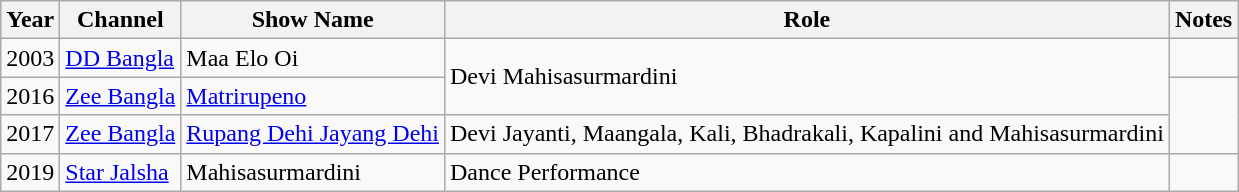<table class="wikitable">
<tr>
<th>Year</th>
<th>Channel</th>
<th>Show Name</th>
<th>Role</th>
<th>Notes</th>
</tr>
<tr>
<td>2003</td>
<td><a href='#'>DD Bangla</a></td>
<td>Maa Elo Oi</td>
<td rowspan="2">Devi Mahisasurmardini</td>
<td></td>
</tr>
<tr>
<td>2016</td>
<td><a href='#'>Zee Bangla</a></td>
<td><a href='#'>Matrirupeno</a></td>
<td rowspan="2"></td>
</tr>
<tr>
<td>2017</td>
<td><a href='#'>Zee Bangla</a></td>
<td><a href='#'>Rupang Dehi Jayang Dehi</a></td>
<td>Devi Jayanti, Maangala, Kali, Bhadrakali, Kapalini and Mahisasurmardini</td>
</tr>
<tr>
<td>2019</td>
<td><a href='#'>Star Jalsha</a></td>
<td>Mahisasurmardini</td>
<td>Dance Performance</td>
<td></td>
</tr>
</table>
